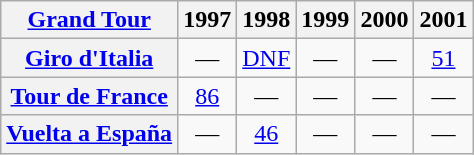<table class="wikitable plainrowheaders">
<tr>
<th scope="col"><a href='#'>Grand Tour</a></th>
<th scope="col">1997</th>
<th scope="col">1998</th>
<th scope="col">1999</th>
<th scope="col">2000</th>
<th scope="col">2001</th>
</tr>
<tr style="text-align:center;">
<th scope="row"> <a href='#'>Giro d'Italia</a></th>
<td>—</td>
<td><a href='#'>DNF</a></td>
<td>—</td>
<td>—</td>
<td><a href='#'>51</a></td>
</tr>
<tr style="text-align:center;">
<th scope="row"> <a href='#'>Tour de France</a></th>
<td><a href='#'>86</a></td>
<td>—</td>
<td>—</td>
<td>—</td>
<td>—</td>
</tr>
<tr style="text-align:center;">
<th scope="row"> <a href='#'>Vuelta a España</a></th>
<td>—</td>
<td><a href='#'>46</a></td>
<td>—</td>
<td>—</td>
<td>—</td>
</tr>
</table>
